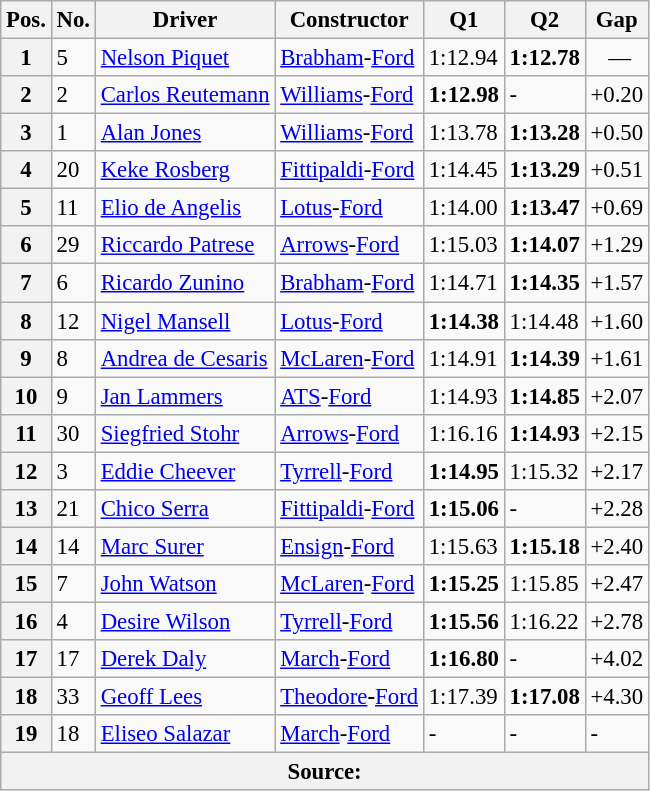<table class="wikitable sortable" style="font-size: 95%;">
<tr>
<th>Pos.</th>
<th>No.</th>
<th>Driver</th>
<th>Constructor</th>
<th>Q1</th>
<th>Q2</th>
<th>Gap</th>
</tr>
<tr>
<th>1</th>
<td>5</td>
<td> <a href='#'>Nelson Piquet</a></td>
<td><a href='#'>Brabham</a>-<a href='#'>Ford</a></td>
<td>1:12.94</td>
<td><strong>1:12.78</strong></td>
<td style="text-align: center"> —</td>
</tr>
<tr>
<th>2</th>
<td>2</td>
<td> <a href='#'>Carlos Reutemann</a></td>
<td><a href='#'>Williams</a>-<a href='#'>Ford</a></td>
<td><strong>1:12.98</strong></td>
<td>-</td>
<td>+0.20</td>
</tr>
<tr>
<th>3</th>
<td>1</td>
<td> <a href='#'>Alan Jones</a></td>
<td><a href='#'>Williams</a>-<a href='#'>Ford</a></td>
<td>1:13.78</td>
<td><strong>1:13.28</strong></td>
<td>+0.50</td>
</tr>
<tr>
<th>4</th>
<td>20</td>
<td> <a href='#'>Keke Rosberg</a></td>
<td><a href='#'>Fittipaldi</a>-<a href='#'>Ford</a></td>
<td>1:14.45</td>
<td><strong>1:13.29</strong></td>
<td>+0.51</td>
</tr>
<tr>
<th>5</th>
<td>11</td>
<td> <a href='#'>Elio de Angelis</a></td>
<td><a href='#'>Lotus</a>-<a href='#'>Ford</a></td>
<td>1:14.00</td>
<td><strong>1:13.47</strong></td>
<td>+0.69</td>
</tr>
<tr>
<th>6</th>
<td>29</td>
<td> <a href='#'>Riccardo Patrese</a></td>
<td><a href='#'>Arrows</a>-<a href='#'>Ford</a></td>
<td>1:15.03</td>
<td><strong>1:14.07</strong></td>
<td>+1.29</td>
</tr>
<tr>
<th>7</th>
<td>6</td>
<td> <a href='#'>Ricardo Zunino</a></td>
<td><a href='#'>Brabham</a>-<a href='#'>Ford</a></td>
<td>1:14.71</td>
<td><strong>1:14.35</strong></td>
<td>+1.57</td>
</tr>
<tr>
<th>8</th>
<td>12</td>
<td> <a href='#'>Nigel Mansell</a></td>
<td><a href='#'>Lotus</a>-<a href='#'>Ford</a></td>
<td><strong>1:14.38</strong></td>
<td>1:14.48</td>
<td>+1.60</td>
</tr>
<tr>
<th>9</th>
<td>8</td>
<td> <a href='#'>Andrea de Cesaris</a></td>
<td><a href='#'>McLaren</a>-<a href='#'>Ford</a></td>
<td>1:14.91</td>
<td><strong>1:14.39</strong></td>
<td>+1.61</td>
</tr>
<tr>
<th>10</th>
<td>9</td>
<td> <a href='#'>Jan Lammers</a></td>
<td><a href='#'>ATS</a>-<a href='#'>Ford</a></td>
<td>1:14.93</td>
<td><strong>1:14.85</strong></td>
<td>+2.07</td>
</tr>
<tr>
<th>11</th>
<td>30</td>
<td> <a href='#'>Siegfried Stohr</a></td>
<td><a href='#'>Arrows</a>-<a href='#'>Ford</a></td>
<td>1:16.16</td>
<td><strong>1:14.93</strong></td>
<td>+2.15</td>
</tr>
<tr>
<th>12</th>
<td>3</td>
<td> <a href='#'>Eddie Cheever</a></td>
<td><a href='#'>Tyrrell</a>-<a href='#'>Ford</a></td>
<td><strong>1:14.95</strong></td>
<td>1:15.32</td>
<td>+2.17</td>
</tr>
<tr>
<th>13</th>
<td>21</td>
<td> <a href='#'>Chico Serra</a></td>
<td><a href='#'>Fittipaldi</a>-<a href='#'>Ford</a></td>
<td><strong>1:15.06</strong></td>
<td>-</td>
<td>+2.28</td>
</tr>
<tr>
<th>14</th>
<td>14</td>
<td> <a href='#'>Marc Surer</a></td>
<td><a href='#'>Ensign</a>-<a href='#'>Ford</a></td>
<td>1:15.63</td>
<td><strong>1:15.18</strong></td>
<td>+2.40</td>
</tr>
<tr>
<th>15</th>
<td>7</td>
<td> <a href='#'>John Watson</a></td>
<td><a href='#'>McLaren</a>-<a href='#'>Ford</a></td>
<td><strong>1:15.25</strong></td>
<td>1:15.85</td>
<td>+2.47</td>
</tr>
<tr>
<th>16</th>
<td>4</td>
<td> <a href='#'>Desire Wilson</a></td>
<td><a href='#'>Tyrrell</a>-<a href='#'>Ford</a></td>
<td><strong>1:15.56</strong></td>
<td>1:16.22</td>
<td>+2.78</td>
</tr>
<tr>
<th>17</th>
<td>17</td>
<td> <a href='#'>Derek Daly</a></td>
<td><a href='#'>March</a>-<a href='#'>Ford</a></td>
<td><strong>1:16.80</strong></td>
<td>-</td>
<td>+4.02</td>
</tr>
<tr>
<th>18</th>
<td>33</td>
<td> <a href='#'>Geoff Lees</a></td>
<td><a href='#'>Theodore</a><strong>-</strong><a href='#'>Ford</a></td>
<td>1:17.39</td>
<td><strong>1:17.08</strong></td>
<td>+4.30</td>
</tr>
<tr>
<th>19</th>
<td>18</td>
<td> <a href='#'>Eliseo Salazar</a></td>
<td><a href='#'>March</a>-<a href='#'>Ford</a></td>
<td>-</td>
<td>-</td>
<td>-</td>
</tr>
<tr>
<th colspan="7">Source:</th>
</tr>
</table>
